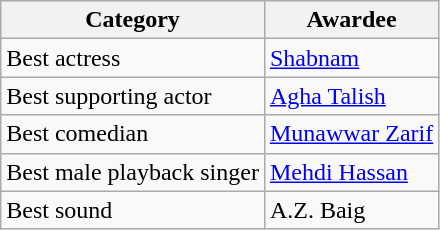<table class="wikitable">
<tr>
<th>Category</th>
<th>Awardee</th>
</tr>
<tr>
<td>Best actress</td>
<td><a href='#'>Shabnam</a></td>
</tr>
<tr>
<td>Best supporting actor</td>
<td><a href='#'>Agha Talish</a></td>
</tr>
<tr>
<td>Best comedian</td>
<td><a href='#'>Munawwar Zarif</a></td>
</tr>
<tr>
<td>Best male playback singer</td>
<td><a href='#'>Mehdi Hassan</a></td>
</tr>
<tr>
<td>Best sound</td>
<td>A.Z. Baig</td>
</tr>
</table>
